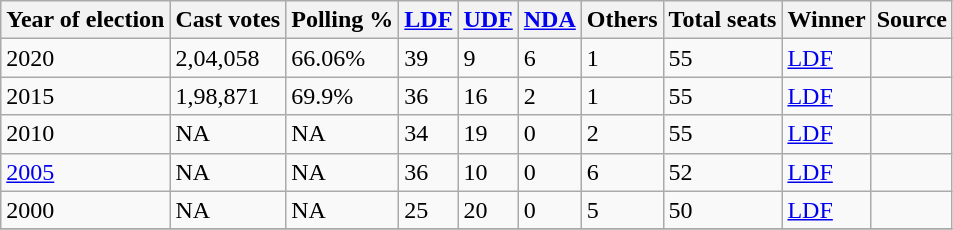<table class="sortable wikitable">
<tr>
<th>Year of election</th>
<th>Cast votes</th>
<th>Polling %</th>
<th><a href='#'>LDF</a></th>
<th><a href='#'>UDF</a></th>
<th><a href='#'>NDA</a></th>
<th>Others</th>
<th>Total seats</th>
<th>Winner</th>
<th>Source</th>
</tr>
<tr>
<td>2020</td>
<td>2,04,058</td>
<td>66.06%</td>
<td>39</td>
<td>9</td>
<td>6</td>
<td>1</td>
<td>55</td>
<td><a href='#'>LDF</a></td>
<td></td>
</tr>
<tr>
<td>2015</td>
<td>1,98,871</td>
<td>69.9%</td>
<td>36</td>
<td>16</td>
<td>2</td>
<td>1</td>
<td>55</td>
<td><a href='#'>LDF</a></td>
<td></td>
</tr>
<tr>
<td>2010</td>
<td>NA</td>
<td>NA</td>
<td>34</td>
<td>19</td>
<td>0</td>
<td>2</td>
<td>55</td>
<td><a href='#'>LDF</a></td>
<td></td>
</tr>
<tr>
<td><a href='#'>2005</a></td>
<td>NA</td>
<td>NA</td>
<td>36</td>
<td>10</td>
<td>0</td>
<td>6</td>
<td>52</td>
<td><a href='#'>LDF</a></td>
<td></td>
</tr>
<tr>
<td>2000</td>
<td>NA</td>
<td>NA</td>
<td>25</td>
<td>20</td>
<td>0</td>
<td>5</td>
<td>50</td>
<td><a href='#'>LDF</a></td>
<td></td>
</tr>
<tr>
</tr>
</table>
